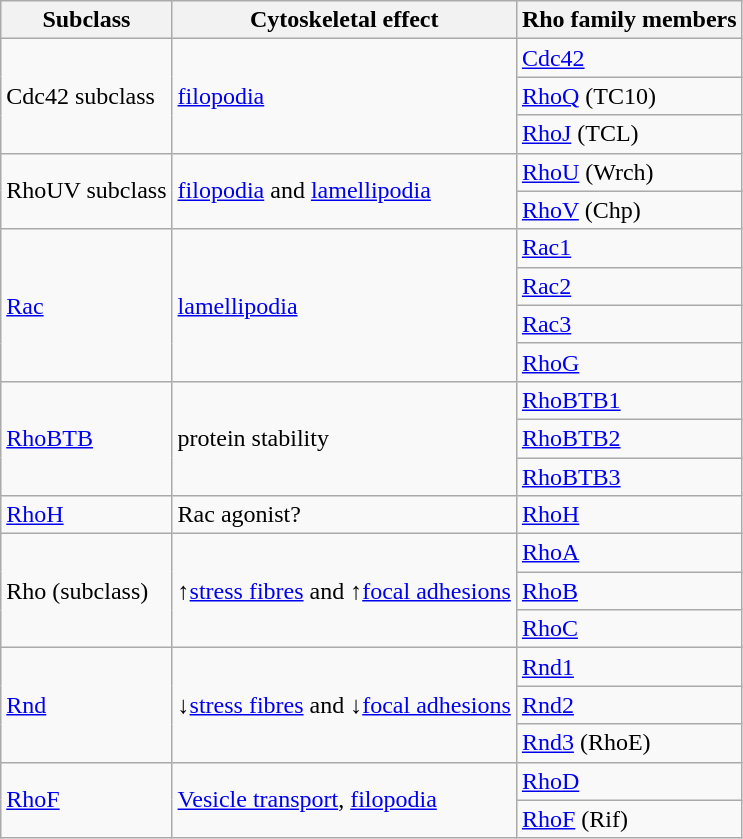<table class="wikitable">
<tr>
<th>Subclass</th>
<th>Cytoskeletal effect</th>
<th>Rho family members</th>
</tr>
<tr>
<td rowspan=3>Cdc42 subclass</td>
<td rowspan=3><a href='#'>filopodia</a></td>
<td><a href='#'>Cdc42</a></td>
</tr>
<tr>
<td><a href='#'>RhoQ</a> (TC10)</td>
</tr>
<tr>
<td><a href='#'>RhoJ</a> (TCL)</td>
</tr>
<tr>
<td rowspan=2>RhoUV subclass</td>
<td rowspan=2><a href='#'>filopodia</a> and <a href='#'>lamellipodia</a></td>
<td><a href='#'>RhoU</a> (Wrch)</td>
</tr>
<tr>
<td><a href='#'>RhoV</a> (Chp)</td>
</tr>
<tr>
<td rowspan=4><a href='#'>Rac</a></td>
<td rowspan=4><a href='#'>lamellipodia</a></td>
<td><a href='#'>Rac1</a></td>
</tr>
<tr>
<td><a href='#'>Rac2</a></td>
</tr>
<tr>
<td><a href='#'>Rac3</a></td>
</tr>
<tr>
<td><a href='#'>RhoG</a></td>
</tr>
<tr>
<td rowspan=3><a href='#'>RhoBTB</a></td>
<td rowspan=3>protein stability</td>
<td><a href='#'>RhoBTB1</a></td>
</tr>
<tr>
<td><a href='#'>RhoBTB2</a></td>
</tr>
<tr>
<td><a href='#'>RhoBTB3</a></td>
</tr>
<tr>
<td><a href='#'>RhoH</a></td>
<td>Rac agonist?</td>
<td><a href='#'>RhoH</a></td>
</tr>
<tr>
<td rowspan=3>Rho (subclass)</td>
<td rowspan=3>↑<a href='#'>stress fibres</a> and ↑<a href='#'>focal adhesions</a></td>
<td><a href='#'>RhoA</a></td>
</tr>
<tr>
<td><a href='#'>RhoB</a></td>
</tr>
<tr>
<td><a href='#'>RhoC</a></td>
</tr>
<tr>
<td rowspan=3><a href='#'>Rnd</a></td>
<td rowspan=3>↓<a href='#'>stress fibres</a> and ↓<a href='#'>focal adhesions</a></td>
<td><a href='#'>Rnd1</a></td>
</tr>
<tr>
<td><a href='#'>Rnd2</a></td>
</tr>
<tr>
<td><a href='#'>Rnd3</a> (RhoE)</td>
</tr>
<tr>
<td rowspan=2><a href='#'>RhoF</a></td>
<td rowspan=2><a href='#'>Vesicle transport</a>, <a href='#'>filopodia</a></td>
<td><a href='#'>RhoD</a></td>
</tr>
<tr>
<td><a href='#'>RhoF</a> (Rif)</td>
</tr>
</table>
